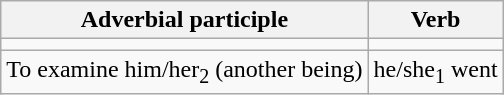<table class="wikitable">
<tr>
<th>Adverbial participle</th>
<th>Verb</th>
</tr>
<tr>
<td></td>
<td></td>
</tr>
<tr>
<td>To examine him/her<sub>2</sub> (another being)</td>
<td>he/she<sub>1</sub> went</td>
</tr>
</table>
